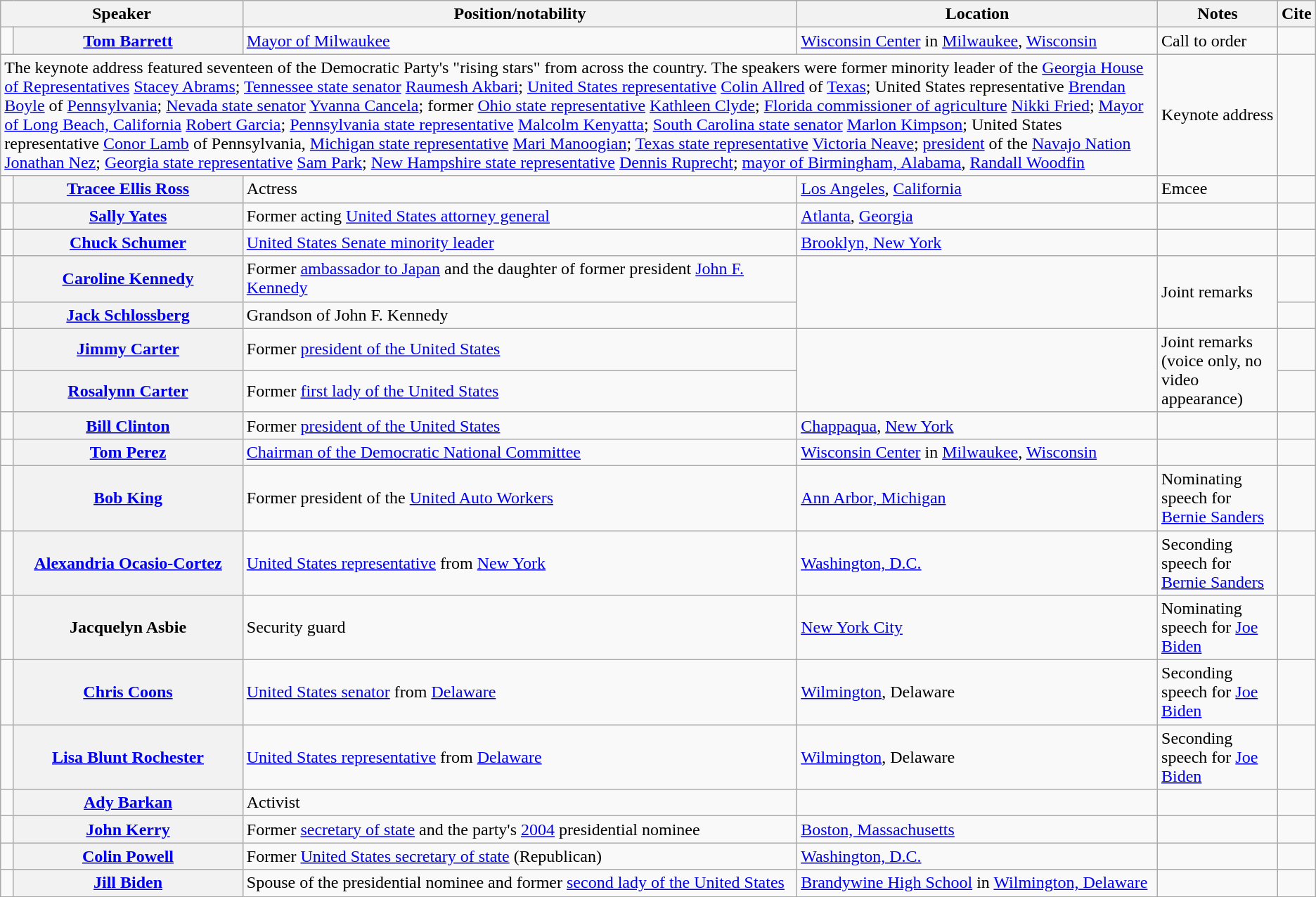<table class="wikitable plainrowheaders">
<tr>
<th scope="col" colspan=2>Speaker</th>
<th scope="col">Position/notability</th>
<th scope="col">Location</th>
<th scope="col">Notes</th>
<th scope="col">Cite</th>
</tr>
<tr>
<td></td>
<th scope="row"><a href='#'>Tom Barrett</a></th>
<td><a href='#'>Mayor of Milwaukee</a></td>
<td><a href='#'>Wisconsin Center</a> in <a href='#'>Milwaukee</a>, <a href='#'>Wisconsin</a></td>
<td>Call to order</td>
<td></td>
</tr>
<tr>
<td colspan=4>The keynote address featured seventeen of the Democratic Party's "rising stars" from across the country. The speakers were former minority leader of the <a href='#'>Georgia House of Representatives</a> <a href='#'>Stacey Abrams</a>; <a href='#'>Tennessee state senator</a> <a href='#'>Raumesh Akbari</a>; <a href='#'>United States representative</a> <a href='#'>Colin Allred</a> of <a href='#'>Texas</a>; United States representative <a href='#'>Brendan Boyle</a> of <a href='#'>Pennsylvania</a>; <a href='#'>Nevada state senator</a> <a href='#'>Yvanna Cancela</a>; former <a href='#'>Ohio state representative</a> <a href='#'>Kathleen Clyde</a>; <a href='#'>Florida commissioner of agriculture</a> <a href='#'>Nikki Fried</a>; <a href='#'>Mayor of Long Beach, California</a> <a href='#'>Robert Garcia</a>; <a href='#'>Pennsylvania state representative</a> <a href='#'>Malcolm Kenyatta</a>; <a href='#'>South Carolina state senator</a> <a href='#'>Marlon Kimpson</a>; United States representative <a href='#'>Conor Lamb</a> of Pennsylvania, <a href='#'>Michigan state representative</a> <a href='#'>Mari Manoogian</a>; <a href='#'>Texas state representative</a> <a href='#'>Victoria Neave</a>; <a href='#'>president</a> of the <a href='#'>Navajo Nation</a> <a href='#'>Jonathan Nez</a>; <a href='#'>Georgia state representative</a> <a href='#'>Sam Park</a>; <a href='#'>New Hampshire state representative</a> <a href='#'>Dennis Ruprecht</a>; <a href='#'>mayor of Birmingham, Alabama</a>, <a href='#'>Randall Woodfin</a></td>
<td>Keynote address</td>
<td></td>
</tr>
<tr>
<td></td>
<th scope="row"><a href='#'>Tracee Ellis Ross</a></th>
<td>Actress</td>
<td><a href='#'>Los Angeles</a>, <a href='#'>California</a></td>
<td>Emcee</td>
<td></td>
</tr>
<tr>
<td></td>
<th scope="row"><a href='#'>Sally Yates</a></th>
<td>Former acting <a href='#'>United States attorney general</a></td>
<td><a href='#'>Atlanta</a>, <a href='#'>Georgia</a></td>
<td></td>
<td></td>
</tr>
<tr>
<td></td>
<th scope="row"><a href='#'>Chuck Schumer</a></th>
<td><a href='#'>United States Senate minority leader</a></td>
<td><a href='#'>Brooklyn, New York</a></td>
<td></td>
<td></td>
</tr>
<tr>
<td></td>
<th scope="row"><a href='#'>Caroline Kennedy</a></th>
<td>Former <a href='#'>ambassador to Japan</a> and the daughter of former president <a href='#'>John F. Kennedy</a></td>
<td rowspan=2></td>
<td rowspan=2>Joint remarks</td>
<td></td>
</tr>
<tr>
<td></td>
<th scope="row"><a href='#'>Jack Schlossberg</a></th>
<td>Grandson of John F. Kennedy</td>
<td></td>
</tr>
<tr>
<td></td>
<th scope="row"><a href='#'>Jimmy Carter</a></th>
<td>Former <a href='#'>president of the United States</a></td>
<td rowspan=2></td>
<td rowspan=2>Joint remarks (voice only, no video appearance)</td>
<td></td>
</tr>
<tr>
<td></td>
<th scope="row"><a href='#'>Rosalynn Carter</a></th>
<td>Former <a href='#'>first lady of the United States</a></td>
<td></td>
</tr>
<tr>
<td></td>
<th scope="row"><a href='#'>Bill Clinton</a></th>
<td>Former <a href='#'>president of the United States</a></td>
<td><a href='#'>Chappaqua</a>, <a href='#'>New York</a></td>
<td></td>
<td></td>
</tr>
<tr>
<td></td>
<th scope="row"><a href='#'>Tom Perez</a></th>
<td><a href='#'>Chairman of the Democratic National Committee</a></td>
<td><a href='#'>Wisconsin Center</a> in <a href='#'>Milwaukee</a>, <a href='#'>Wisconsin</a></td>
<td></td>
<td></td>
</tr>
<tr>
<td></td>
<th scope="row"><a href='#'>Bob King</a></th>
<td>Former president of the <a href='#'>United Auto Workers</a></td>
<td><a href='#'>Ann Arbor, Michigan</a></td>
<td>Nominating speech for <a href='#'>Bernie Sanders</a></td>
<td></td>
</tr>
<tr>
<td></td>
<th scope="row"><a href='#'>Alexandria Ocasio-Cortez</a></th>
<td><a href='#'>United States representative</a> from <a href='#'>New York</a></td>
<td><a href='#'>Washington, D.C.</a></td>
<td>Seconding speech for <a href='#'>Bernie Sanders</a></td>
<td></td>
</tr>
<tr>
<td></td>
<th scope="row">Jacquelyn Asbie</th>
<td>Security guard</td>
<td><a href='#'>New York City</a></td>
<td>Nominating speech for <a href='#'>Joe Biden</a></td>
<td></td>
</tr>
<tr>
<td></td>
<th scope="row"><a href='#'>Chris Coons</a></th>
<td><a href='#'>United States senator</a> from <a href='#'>Delaware</a></td>
<td><a href='#'>Wilmington</a>, Delaware</td>
<td>Seconding speech for <a href='#'>Joe Biden</a></td>
<td></td>
</tr>
<tr>
<td></td>
<th scope="row"><a href='#'>Lisa Blunt Rochester</a></th>
<td><a href='#'>United States representative</a> from <a href='#'>Delaware</a></td>
<td><a href='#'>Wilmington</a>, Delaware</td>
<td>Seconding speech for <a href='#'>Joe Biden</a></td>
<td></td>
</tr>
<tr>
<td></td>
<th scope="row"><a href='#'>Ady Barkan</a></th>
<td>Activist</td>
<td></td>
<td></td>
<td></td>
</tr>
<tr>
<td></td>
<th scope="row"><a href='#'>John Kerry</a></th>
<td>Former <a href='#'>secretary of state</a> and the party's <a href='#'>2004</a> presidential nominee</td>
<td><a href='#'>Boston, Massachusetts</a></td>
<td></td>
<td></td>
</tr>
<tr>
<td></td>
<th scope="row"><a href='#'>Colin Powell</a></th>
<td>Former <a href='#'>United States secretary of state</a> (Republican)</td>
<td><a href='#'>Washington, D.C.</a></td>
<td></td>
<td></td>
</tr>
<tr>
<td></td>
<th scope="row"><a href='#'>Jill Biden</a></th>
<td>Spouse of the presidential nominee and former <a href='#'>second lady of the United States</a></td>
<td><a href='#'>Brandywine High School</a> in <a href='#'>Wilmington, Delaware</a></td>
<td></td>
<td></td>
</tr>
</table>
